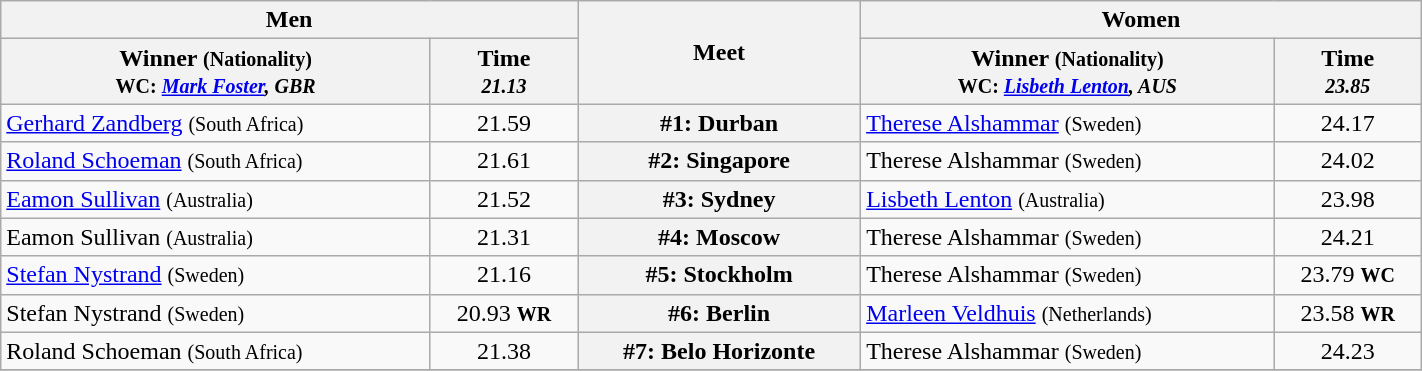<table class=wikitable width="75%">
<tr>
<th colspan="2">Men</th>
<th rowspan="2">Meet</th>
<th colspan="2">Women</th>
</tr>
<tr>
<th>Winner <small>(Nationality)<br>WC: <em><a href='#'>Mark Foster</a>, GBR</em></small></th>
<th>Time<br><small><em>21.13</em></small></th>
<th>Winner <small>(Nationality)<br>WC: <em><a href='#'>Lisbeth Lenton</a>, AUS</em></small></th>
<th>Time<br><small><em>23.85</em></small></th>
</tr>
<tr>
<td> <a href='#'>Gerhard Zandberg</a> <small>(South Africa)</small></td>
<td align=center>21.59</td>
<th align=center>#1: Durban</th>
<td> <a href='#'>Therese Alshammar</a> <small>(Sweden)</small></td>
<td align=center>24.17</td>
</tr>
<tr>
<td> <a href='#'>Roland Schoeman</a> <small>(South Africa)</small></td>
<td align=center>21.61</td>
<th align=center>#2: Singapore</th>
<td> Therese Alshammar <small>(Sweden)</small></td>
<td align=center>24.02</td>
</tr>
<tr>
<td> <a href='#'>Eamon Sullivan</a> <small>(Australia)</small></td>
<td align=center>21.52</td>
<th align=center>#3: Sydney</th>
<td> <a href='#'>Lisbeth Lenton</a> <small>(Australia)</small></td>
<td align=center>23.98</td>
</tr>
<tr>
<td> Eamon Sullivan <small>(Australia)</small></td>
<td align=center>21.31</td>
<th align=center>#4: Moscow</th>
<td> Therese Alshammar <small>(Sweden)</small></td>
<td align=center>24.21</td>
</tr>
<tr>
<td> <a href='#'>Stefan Nystrand</a> <small>(Sweden)</small></td>
<td align=center>21.16</td>
<th align=center>#5: Stockholm</th>
<td> Therese Alshammar <small>(Sweden)</small></td>
<td align=center>23.79 <small><strong>WC</strong></small></td>
</tr>
<tr>
<td> Stefan Nystrand <small>(Sweden)</small></td>
<td align=center>20.93 <small><strong>WR</strong></small></td>
<th align=center>#6: Berlin</th>
<td> <a href='#'>Marleen Veldhuis</a> <small>(Netherlands)</small></td>
<td align=center>23.58 <small><strong>WR</strong></small></td>
</tr>
<tr>
<td> Roland Schoeman <small>(South Africa)</small></td>
<td align=center>21.38</td>
<th align=center>#7: Belo Horizonte</th>
<td> Therese Alshammar <small>(Sweden)</small></td>
<td align=center>24.23</td>
</tr>
<tr>
</tr>
</table>
